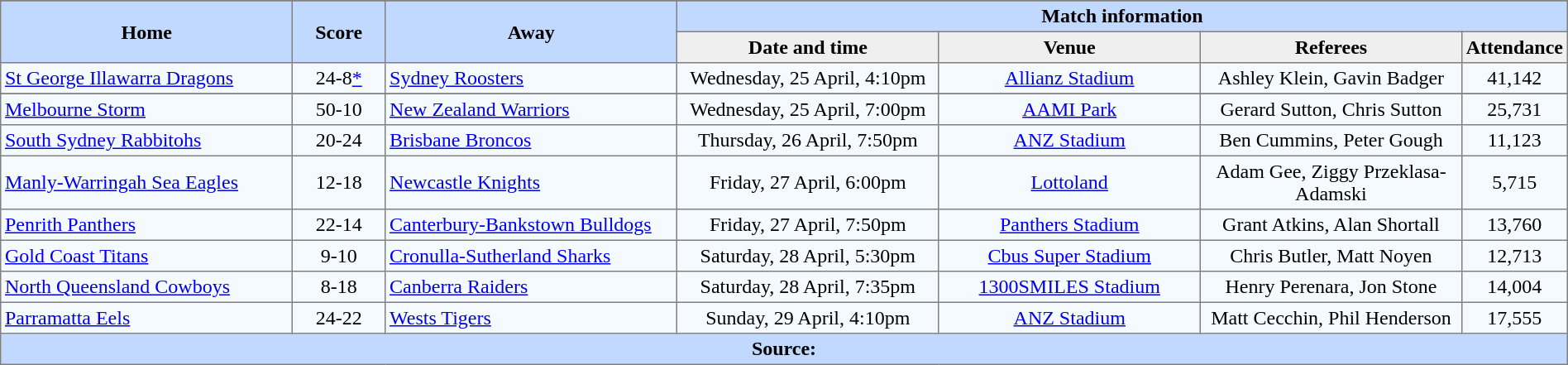<table border="1" cellpadding="3" cellspacing="0" style="border-collapse:collapse; text-align:center; width:100%;">
<tr style="background:#c1d8ff;">
</tr>
<tr style="background:#c1d8ff;">
<th rowspan="2" style="width:19%;">Home</th>
<th rowspan="2" style="width:6%;">Score</th>
<th rowspan="2" style="width:19%;">Away</th>
<th colspan="6">Match information</th>
</tr>
<tr style="background:#efefef;">
<th width="17%">Date and time</th>
<th width="17%">Venue</th>
<th width="17%">Referees</th>
<th width="5%">Attendance</th>
</tr>
<tr style="text-align:center; background:#f5faff;">
<td align="left"> <a href='#'>St George Illawarra Dragons</a></td>
<td>24-8<a href='#'>*</a></td>
<td align="left"> <a href='#'>Sydney Roosters</a></td>
<td>Wednesday, 25 April, 4:10pm</td>
<td><a href='#'>Allianz Stadium</a></td>
<td>Ashley Klein, Gavin Badger</td>
<td>41,142</td>
</tr>
<tr style="background:#c1d8ff;">
</tr>
<tr style="text-align:center; background:#f5faff;">
<td align="left"> <a href='#'>Melbourne Storm</a></td>
<td>50-10</td>
<td align="left"> <a href='#'>New Zealand Warriors</a></td>
<td>Wednesday, 25 April, 7:00pm</td>
<td><a href='#'>AAMI Park</a></td>
<td>Gerard Sutton, Chris Sutton</td>
<td>25,731</td>
</tr>
<tr style="text-align:center; background:#f5faff;">
<td align="left"> <a href='#'>South Sydney Rabbitohs</a></td>
<td>20-24</td>
<td align="left"> <a href='#'>Brisbane Broncos</a></td>
<td>Thursday, 26 April, 7:50pm</td>
<td><a href='#'>ANZ Stadium</a></td>
<td>Ben Cummins, Peter Gough</td>
<td>11,123</td>
</tr>
<tr style="text-align:center; background:#f5faff;">
<td align="left"> <a href='#'>Manly-Warringah Sea Eagles</a></td>
<td>12-18</td>
<td align="left"> <a href='#'>Newcastle Knights</a></td>
<td>Friday, 27 April, 6:00pm</td>
<td><a href='#'>Lottoland</a></td>
<td>Adam Gee, Ziggy Przeklasa-Adamski</td>
<td>5,715</td>
</tr>
<tr style="text-align:center; background:#f5faff;">
<td align="left"> <a href='#'>Penrith Panthers</a></td>
<td>22-14</td>
<td align="left"> <a href='#'>Canterbury-Bankstown Bulldogs</a></td>
<td>Friday, 27 April, 7:50pm</td>
<td><a href='#'>Panthers Stadium</a></td>
<td>Grant Atkins, Alan Shortall</td>
<td>13,760</td>
</tr>
<tr style="text-align:center; background:#f5faff;">
<td align="left"> <a href='#'>Gold Coast Titans</a></td>
<td>9-10</td>
<td align="left"> <a href='#'>Cronulla-Sutherland Sharks</a></td>
<td>Saturday, 28 April, 5:30pm</td>
<td><a href='#'>Cbus Super Stadium</a></td>
<td>Chris Butler, Matt Noyen</td>
<td>12,713</td>
</tr>
<tr style="text-align:center; background:#f5faff;">
<td align="left"> <a href='#'>North Queensland Cowboys</a></td>
<td>8-18</td>
<td align="left"> <a href='#'>Canberra Raiders</a></td>
<td>Saturday, 28 April, 7:35pm</td>
<td><a href='#'>1300SMILES Stadium</a></td>
<td>Henry Perenara, Jon Stone</td>
<td>14,004</td>
</tr>
<tr style="text-align:center; background:#f5faff;">
<td align="left"> <a href='#'>Parramatta Eels</a></td>
<td>24-22</td>
<td align="left"> <a href='#'>Wests Tigers</a></td>
<td>Sunday, 29 April, 4:10pm</td>
<td><a href='#'>ANZ Stadium</a></td>
<td>Matt Cecchin, Phil Henderson</td>
<td>17,555</td>
</tr>
<tr style="background:#c1d8ff;">
<th colspan=7>Source:</th>
</tr>
</table>
